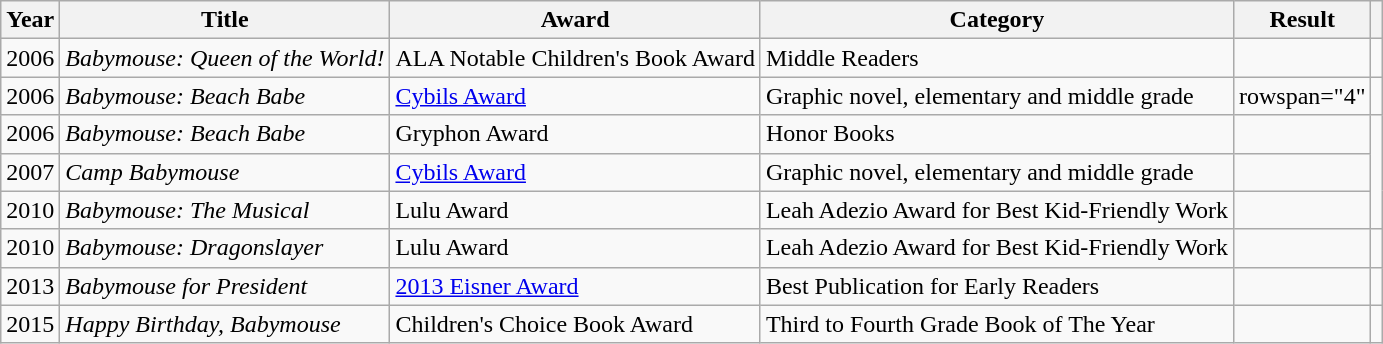<table class="wikitable sortable">
<tr>
<th>Year</th>
<th>Title</th>
<th>Award</th>
<th>Category</th>
<th>Result</th>
<th></th>
</tr>
<tr>
<td>2006</td>
<td><em>Babymouse: Queen of the World!</em></td>
<td>ALA Notable Children's Book Award</td>
<td>Middle Readers</td>
<td></td>
<td></td>
</tr>
<tr>
<td>2006</td>
<td><em>Babymouse: Beach Babe</em></td>
<td><a href='#'>Cybils Award</a></td>
<td>Graphic novel, elementary and middle grade</td>
<td>rowspan="4" </td>
<td></td>
</tr>
<tr>
<td>2006</td>
<td><em>Babymouse: Beach Babe</em></td>
<td>Gryphon Award</td>
<td>Honor Books</td>
<td></td>
</tr>
<tr>
<td>2007</td>
<td><em>Camp Babymouse</em></td>
<td><a href='#'>Cybils Award</a></td>
<td>Graphic novel, elementary and middle grade</td>
<td></td>
</tr>
<tr>
<td>2010</td>
<td><em>Babymouse: The Musical</em></td>
<td>Lulu Award</td>
<td>Leah Adezio Award for Best Kid-Friendly Work</td>
<td></td>
</tr>
<tr>
<td>2010</td>
<td><em>Babymouse: Dragonslayer</em></td>
<td>Lulu Award</td>
<td>Leah Adezio Award for Best Kid-Friendly Work</td>
<td></td>
<td></td>
</tr>
<tr>
<td>2013</td>
<td><em>Babymouse for President</em></td>
<td><a href='#'>2013 Eisner Award</a></td>
<td>Best Publication for Early Readers</td>
<td></td>
<td></td>
</tr>
<tr>
<td>2015</td>
<td><em>Happy Birthday, Babymouse</em></td>
<td>Children's Choice Book Award</td>
<td>Third to Fourth Grade Book of The Year</td>
<td></td>
<td></td>
</tr>
</table>
